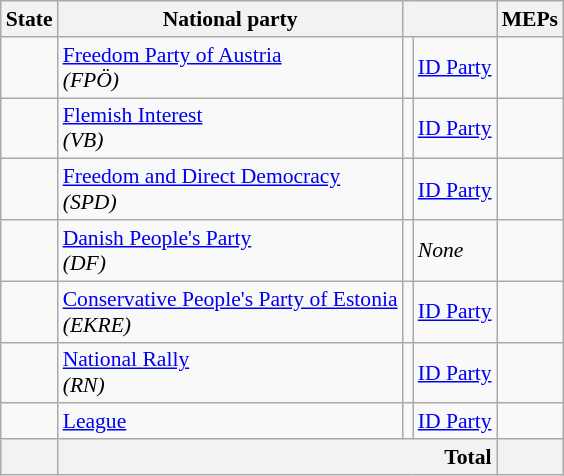<table class="wikitable sortable" style="font-size:90%">
<tr>
<th>State</th>
<th>National party</th>
<th colspan=2></th>
<th>MEPs</th>
</tr>
<tr>
<td></td>
<td><a href='#'>Freedom Party of Austria</a><br> <em>(FPÖ)</em></td>
<td></td>
<td><a href='#'>ID Party</a></td>
<td></td>
</tr>
<tr>
<td></td>
<td><a href='#'>Flemish Interest</a><br> <em>(VB)</em></td>
<td></td>
<td><a href='#'>ID Party</a></td>
<td></td>
</tr>
<tr>
<td></td>
<td><a href='#'>Freedom and Direct Democracy</a><br> <em>(SPD)</em></td>
<td></td>
<td><a href='#'>ID Party</a></td>
<td></td>
</tr>
<tr>
<td></td>
<td><a href='#'>Danish People's Party</a><br> <em>(DF)</em></td>
<td></td>
<td><em>None</em></td>
<td></td>
</tr>
<tr>
<td></td>
<td><a href='#'>Conservative People's Party of Estonia</a><br> <em>(EKRE)</em></td>
<td></td>
<td><a href='#'>ID Party</a></td>
<td></td>
</tr>
<tr>
<td></td>
<td><a href='#'>National Rally</a><br> <em>(RN)</em></td>
<td></td>
<td><a href='#'>ID Party</a></td>
<td></td>
</tr>
<tr>
<td></td>
<td><a href='#'>League</a><br></td>
<td></td>
<td><a href='#'>ID Party</a></td>
<td></td>
</tr>
<tr>
<th></th>
<th colspan=3 style="text-align:right">Total</th>
<th></th>
</tr>
</table>
